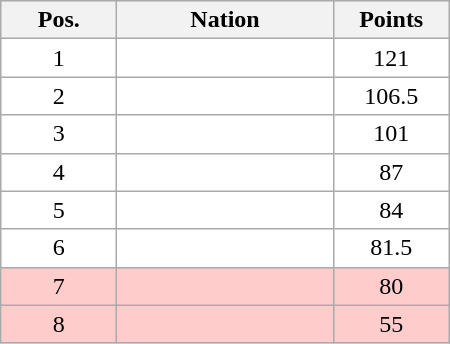<table class="wikitable gauche" cellspacing="1" style="width:300px;">
<tr style="background:#efefef; text-align:center;">
<th style="width:70px;">Pos.</th>
<th>Nation</th>
<th style="width:70px;">Points</th>
</tr>
<tr style="vertical-align:top; text-align:center; background:#fff;">
<td>1</td>
<td style="text-align:left;"></td>
<td>121</td>
</tr>
<tr style="vertical-align:top; text-align:center; background:#fff;">
<td>2</td>
<td style="text-align:left;"></td>
<td>106.5</td>
</tr>
<tr style="vertical-align:top; text-align:center; background:#fff;">
<td>3</td>
<td style="text-align:left;"></td>
<td>101</td>
</tr>
<tr style="vertical-align:top; text-align:center; background:#fff;">
<td>4</td>
<td style="text-align:left;"></td>
<td>87</td>
</tr>
<tr style="vertical-align:top; text-align:center; background:#fff;">
<td>5</td>
<td style="text-align:left;"></td>
<td>84</td>
</tr>
<tr style="vertical-align:top; text-align:center; background:#fff;">
<td>6</td>
<td style="text-align:left;"></td>
<td>81.5</td>
</tr>
<tr style="vertical-align:top; text-align:center; background:#ffcccc;">
<td>7</td>
<td style="text-align:left;"></td>
<td>80</td>
</tr>
<tr style="vertical-align:top; text-align:center; background:#ffcccc;">
<td>8</td>
<td style="text-align:left;"></td>
<td>55</td>
</tr>
</table>
